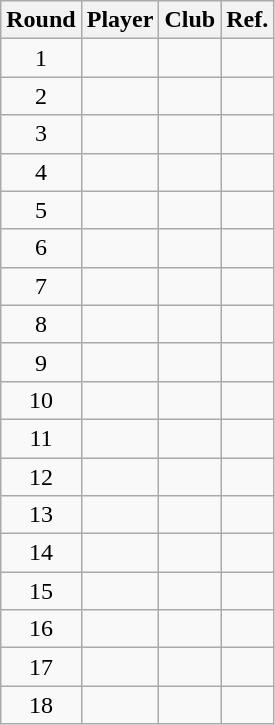<table class="wikitable sortable" style="text-align:center">
<tr>
<th>Round</th>
<th>Player</th>
<th>Club</th>
<th class="unsortable">Ref.</th>
</tr>
<tr>
<td>1</td>
<td style="text-align:left;"></td>
<td style="text-align:left;"></td>
<td></td>
</tr>
<tr>
<td>2</td>
<td style="text-align:left;"></td>
<td style="text-align:left;"></td>
<td></td>
</tr>
<tr>
<td>3</td>
<td style="text-align:left;"><strong></strong></td>
<td style="text-align:left;"><strong></strong></td>
<td></td>
</tr>
<tr>
<td>4</td>
<td style="text-align:left;"></td>
<td style="text-align:left;"></td>
<td></td>
</tr>
<tr>
<td>5</td>
<td style="text-align:left;"></td>
<td style="text-align:left;"></td>
<td></td>
</tr>
<tr>
<td>6</td>
<td style="text-align:left;"></td>
<td style="text-align:left;"></td>
<td></td>
</tr>
<tr>
<td>7</td>
<td style="text-align:left;"></td>
<td style="text-align:left;"></td>
<td></td>
</tr>
<tr>
<td>8</td>
<td style="text-align:left;"></td>
<td style="text-align:left;"></td>
<td></td>
</tr>
<tr>
<td>9</td>
<td></td>
<td></td>
<td></td>
</tr>
<tr>
<td>10</td>
<td style="text-align:left;"></td>
<td style="text-align:left;"></td>
<td></td>
</tr>
<tr>
<td>11</td>
<td style="text-align:left;"></td>
<td style="text-align:left;"></td>
<td></td>
</tr>
<tr>
<td>12</td>
<td style="text-align:left;"></td>
<td style="text-align:left;"></td>
<td></td>
</tr>
<tr>
<td>13</td>
<td style="text-align:left;"></td>
<td style="text-align:left;"></td>
<td></td>
</tr>
<tr>
<td>14</td>
<td style="text-align:left;"></td>
<td style="text-align:left;"></td>
<td></td>
</tr>
<tr>
<td>15</td>
<td style="text-align:left;"></td>
<td style="text-align:left;"></td>
<td></td>
</tr>
<tr>
<td>16</td>
<td style="text-align:left;"></td>
<td style="text-align:left;"></td>
<td></td>
</tr>
<tr>
<td>17</td>
<td style="text-align:left;"></td>
<td style="text-align:left;"></td>
<td></td>
</tr>
<tr>
<td>18</td>
<td style="text-align:left;"></td>
<td style="text-align:left;"></td>
<td></td>
</tr>
</table>
